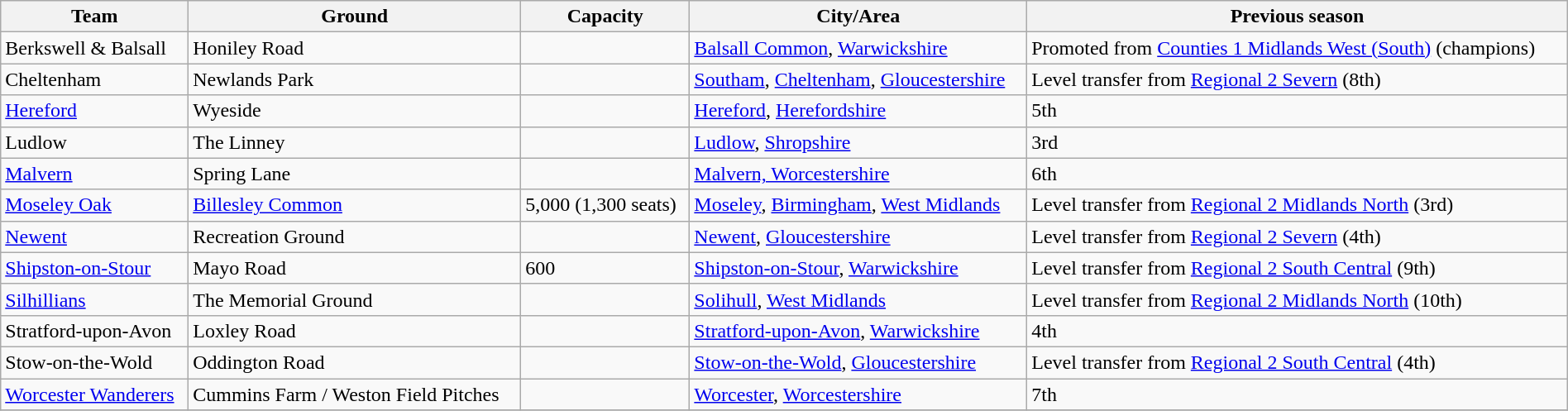<table class="wikitable sortable" width=100%>
<tr>
<th>Team</th>
<th>Ground</th>
<th>Capacity</th>
<th>City/Area</th>
<th>Previous season</th>
</tr>
<tr>
<td>Berkswell & Balsall</td>
<td>Honiley Road</td>
<td></td>
<td><a href='#'>Balsall Common</a>, <a href='#'>Warwickshire</a></td>
<td>Promoted from <a href='#'>Counties 1 Midlands West (South)</a> (champions)</td>
</tr>
<tr>
<td>Cheltenham</td>
<td>Newlands Park</td>
<td></td>
<td><a href='#'>Southam</a>, <a href='#'>Cheltenham</a>, <a href='#'>Gloucestershire</a></td>
<td>Level transfer from <a href='#'>Regional 2 Severn</a> (8th)</td>
</tr>
<tr>
<td><a href='#'>Hereford</a></td>
<td>Wyeside</td>
<td></td>
<td><a href='#'>Hereford</a>, <a href='#'>Herefordshire</a></td>
<td>5th</td>
</tr>
<tr>
<td>Ludlow</td>
<td>The Linney</td>
<td></td>
<td><a href='#'>Ludlow</a>, <a href='#'>Shropshire</a></td>
<td>3rd</td>
</tr>
<tr>
<td><a href='#'>Malvern</a></td>
<td>Spring Lane</td>
<td></td>
<td><a href='#'>Malvern, Worcestershire</a></td>
<td>6th</td>
</tr>
<tr>
<td><a href='#'>Moseley Oak</a></td>
<td><a href='#'>Billesley Common</a></td>
<td>5,000 (1,300 seats)</td>
<td><a href='#'>Moseley</a>, <a href='#'>Birmingham</a>, <a href='#'>West Midlands</a></td>
<td>Level transfer from <a href='#'>Regional 2 Midlands North</a> (3rd)</td>
</tr>
<tr>
<td><a href='#'>Newent</a></td>
<td>Recreation Ground</td>
<td></td>
<td><a href='#'>Newent</a>, <a href='#'>Gloucestershire</a></td>
<td>Level transfer from <a href='#'>Regional 2 Severn</a> (4th)</td>
</tr>
<tr>
<td><a href='#'>Shipston-on-Stour</a></td>
<td>Mayo Road</td>
<td>600</td>
<td><a href='#'>Shipston-on-Stour</a>, <a href='#'>Warwickshire</a></td>
<td>Level transfer from <a href='#'>Regional 2 South Central</a> (9th)</td>
</tr>
<tr>
<td><a href='#'>Silhillians</a></td>
<td>The Memorial Ground</td>
<td></td>
<td><a href='#'>Solihull</a>, <a href='#'>West Midlands</a></td>
<td>Level transfer from <a href='#'>Regional 2 Midlands North</a> (10th)</td>
</tr>
<tr>
<td>Stratford-upon-Avon</td>
<td>Loxley Road</td>
<td></td>
<td><a href='#'>Stratford-upon-Avon</a>, <a href='#'>Warwickshire</a></td>
<td>4th</td>
</tr>
<tr>
<td>Stow-on-the-Wold</td>
<td>Oddington Road</td>
<td></td>
<td><a href='#'>Stow-on-the-Wold</a>, <a href='#'>Gloucestershire</a></td>
<td>Level transfer from <a href='#'>Regional 2 South Central</a> (4th)</td>
</tr>
<tr>
<td><a href='#'>Worcester Wanderers</a></td>
<td>Cummins Farm / Weston Field Pitches</td>
<td></td>
<td><a href='#'>Worcester</a>, <a href='#'>Worcestershire</a></td>
<td>7th</td>
</tr>
<tr>
</tr>
</table>
